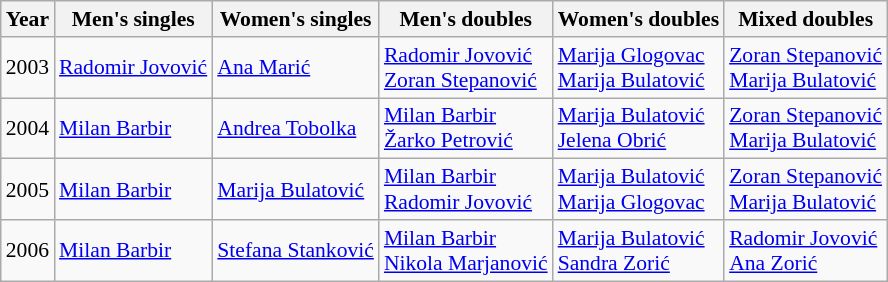<table class=wikitable style="font-size:90%;">
<tr>
<th>Year</th>
<th>Men's singles</th>
<th>Women's singles</th>
<th>Men's doubles</th>
<th>Women's doubles</th>
<th>Mixed doubles</th>
</tr>
<tr>
<td>2003</td>
<td><a href='#'>Radomir Jovović</a></td>
<td><a href='#'>Ana Marić</a></td>
<td><a href='#'>Radomir Jovović</a> <br> <a href='#'>Zoran Stepanović</a></td>
<td><a href='#'>Marija Glogovac</a> <br> <a href='#'>Marija Bulatović</a></td>
<td><a href='#'>Zoran Stepanović</a> <br> <a href='#'>Marija Bulatović</a></td>
</tr>
<tr>
<td>2004</td>
<td><a href='#'>Milan Barbir</a></td>
<td><a href='#'>Andrea Tobolka</a></td>
<td><a href='#'>Milan Barbir</a> <br> <a href='#'>Žarko Petrović</a></td>
<td><a href='#'>Marija Bulatović</a> <br> <a href='#'>Jelena Obrić</a></td>
<td><a href='#'>Zoran Stepanović</a> <br> <a href='#'>Marija Bulatović</a></td>
</tr>
<tr>
<td>2005</td>
<td><a href='#'>Milan Barbir</a></td>
<td><a href='#'>Marija Bulatović</a></td>
<td><a href='#'>Milan Barbir</a> <br> <a href='#'>Radomir Jovović</a></td>
<td><a href='#'>Marija Bulatović</a> <br> <a href='#'>Marija Glogovac</a></td>
<td><a href='#'>Zoran Stepanović</a> <br> <a href='#'>Marija Bulatović</a></td>
</tr>
<tr>
<td>2006</td>
<td><a href='#'>Milan Barbir</a></td>
<td><a href='#'>Stefana Stanković</a></td>
<td><a href='#'>Milan Barbir</a> <br> <a href='#'>Nikola Marjanović</a></td>
<td><a href='#'>Marija Bulatović</a> <br> <a href='#'>Sandra Zorić</a></td>
<td><a href='#'>Radomir Jovović</a> <br> <a href='#'>Ana Zorić</a></td>
</tr>
</table>
